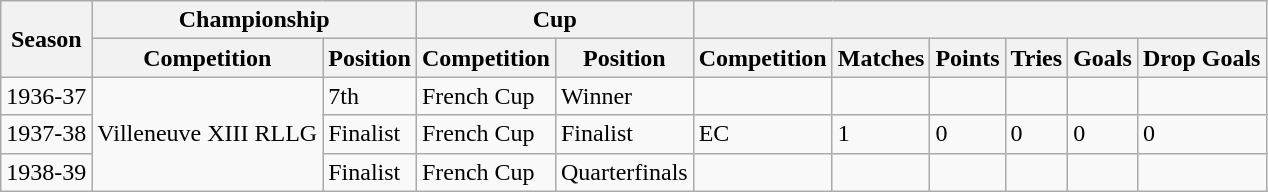<table class="wikitable">
<tr>
<th rowspan="2">Season</th>
<th colspan="2">Championship</th>
<th colspan="2">Cup</th>
<th colspan="6"></th>
</tr>
<tr>
<th>Competition</th>
<th>Position</th>
<th>Competition</th>
<th>Position</th>
<th>Competition</th>
<th>Matches</th>
<th>Points</th>
<th>Tries</th>
<th>Goals</th>
<th>Drop Goals</th>
</tr>
<tr>
<td>1936-37</td>
<td rowspan="3">Villeneuve XIII RLLG</td>
<td>7th</td>
<td>French Cup</td>
<td>Winner</td>
<td></td>
<td></td>
<td></td>
<td></td>
<td></td>
<td></td>
</tr>
<tr>
<td>1937-38</td>
<td>Finalist</td>
<td>French Cup</td>
<td>Finalist</td>
<td>EC</td>
<td>1</td>
<td>0</td>
<td>0</td>
<td>0</td>
<td>0</td>
</tr>
<tr>
<td>1938-39</td>
<td>Finalist</td>
<td>French Cup</td>
<td>Quarterfinals</td>
<td></td>
<td></td>
<td></td>
<td></td>
<td></td>
<td></td>
</tr>
</table>
